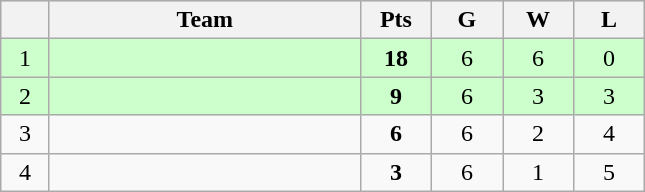<table class=wikitable style="text-align:center">
<tr bgcolor="#DCDCDC">
<th width="25"></th>
<th width="200">Team</th>
<th width="40">Pts</th>
<th width="40">G</th>
<th width="40">W</th>
<th width="40">L</th>
</tr>
<tr bgcolor=#CCFFCC>
<td>1</td>
<td align=left></td>
<td><strong>18</strong></td>
<td>6</td>
<td>6</td>
<td>0</td>
</tr>
<tr bgcolor=#CCFFCC>
<td>2</td>
<td align=left></td>
<td><strong>9</strong></td>
<td>6</td>
<td>3</td>
<td>3</td>
</tr>
<tr>
<td>3</td>
<td align=left></td>
<td><strong>6</strong></td>
<td>6</td>
<td>2</td>
<td>4</td>
</tr>
<tr>
<td>4</td>
<td align=left></td>
<td><strong>3</strong></td>
<td>6</td>
<td>1</td>
<td>5</td>
</tr>
</table>
